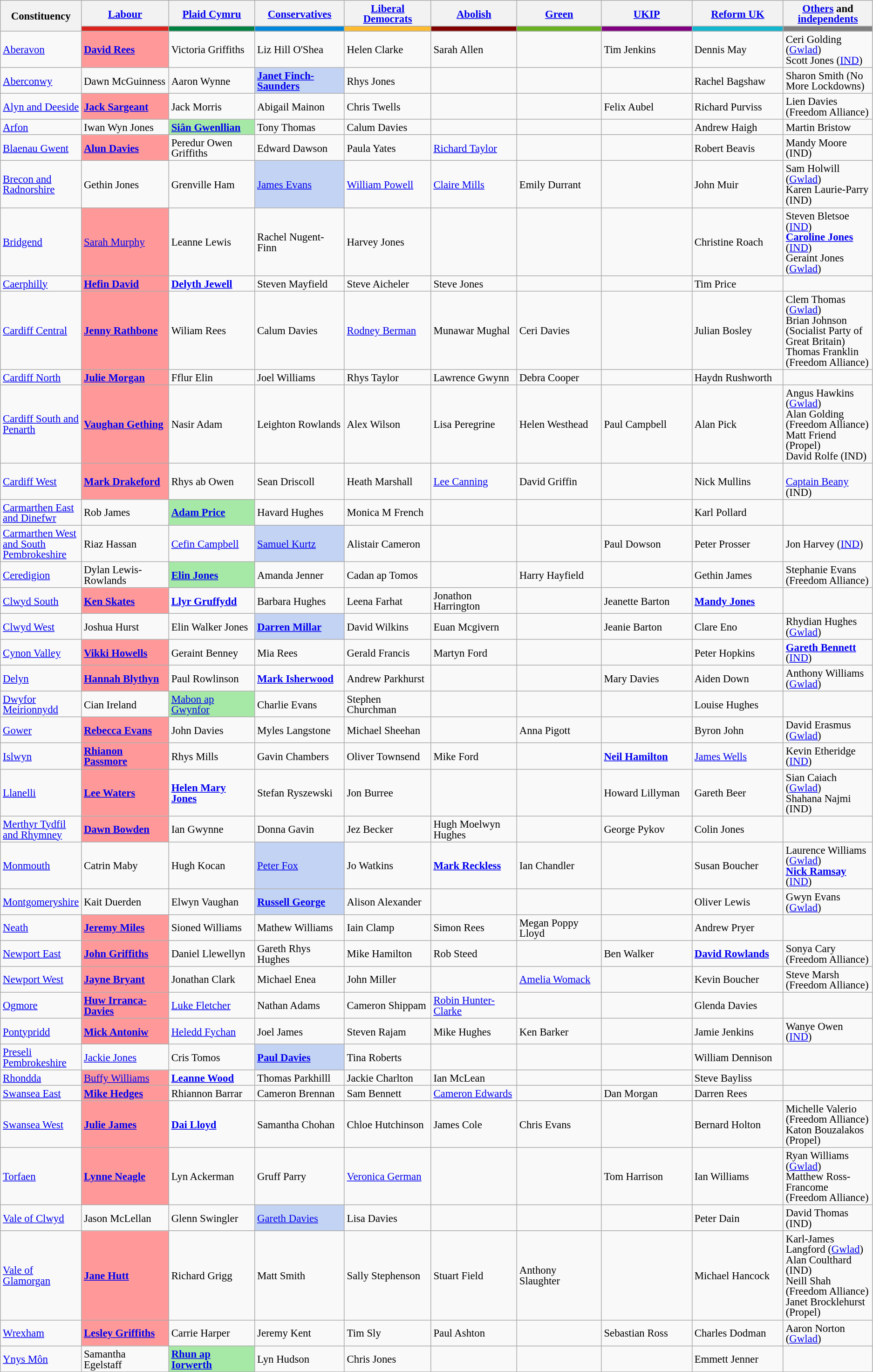<table class="wikitable" style="text-align:left; font-size:95%;line-height:15px;">
<tr>
<th rowspan="2">Constituency</th>
<th><a href='#'>Labour</a></th>
<th><a href='#'>Plaid Cymru</a></th>
<th><a href='#'>Conservatives</a></th>
<th><a href='#'>Liberal Democrats</a></th>
<th><a href='#'>Abolish</a></th>
<th><a href='#'>Green</a></th>
<th><a href='#'>UKIP</a></th>
<th><a href='#'>Reform UK</a></th>
<th><a href='#'>Others</a> and <a href='#'>independents</a></th>
</tr>
<tr>
<th style="background:#dc241f; width:130px;"></th>
<th style="background:#008142; width:130px;"></th>
<th style="background:#0087dc; width:130px;"></th>
<th style="background:#fdbb30; width:130px;"></th>
<th style="background:#810000; width:130px;"></th>
<th style="background:#6AB023; width:130px;"></th>
<th style="background:#800080; width:140px;"></th>
<th style="background:#12B6CF; width:140px;"></th>
<th style="background:gray; width:130px;"></th>
</tr>
<tr>
<td><a href='#'>Aberavon</a></td>
<td style="background:#f99;"><strong><a href='#'>David Rees</a></strong></td>
<td>Victoria Griffiths</td>
<td>Liz Hill O'Shea</td>
<td>Helen Clarke</td>
<td>Sarah Allen</td>
<td></td>
<td>Tim Jenkins</td>
<td>Dennis May</td>
<td>Ceri Golding (<a href='#'>Gwlad</a>) <br> Scott Jones (<a href='#'>IND</a>)</td>
</tr>
<tr>
<td><a href='#'>Aberconwy</a></td>
<td>Dawn McGuinness</td>
<td>Aaron Wynne</td>
<td style="background: #C3D3F3"><strong><a href='#'>Janet Finch-Saunders</a></strong></td>
<td>Rhys Jones</td>
<td></td>
<td></td>
<td></td>
<td>Rachel Bagshaw</td>
<td>Sharon Smith (No More Lockdowns)</td>
</tr>
<tr>
<td><a href='#'>Alyn and Deeside</a></td>
<td style="background:#f99;"><strong><a href='#'>Jack Sargeant</a></strong></td>
<td>Jack Morris</td>
<td>Abigail Mainon</td>
<td>Chris Twells</td>
<td></td>
<td></td>
<td>Felix Aubel</td>
<td>Richard Purviss</td>
<td>Lien Davies (Freedom Alliance)</td>
</tr>
<tr>
<td><a href='#'>Arfon</a></td>
<td>Iwan Wyn Jones</td>
<td style="background:#a6e8a6;"><strong><a href='#'>Siân Gwenllian</a></strong></td>
<td>Tony Thomas</td>
<td>Calum Davies</td>
<td></td>
<td></td>
<td></td>
<td>Andrew Haigh</td>
<td>Martin Bristow</td>
</tr>
<tr>
<td><a href='#'>Blaenau Gwent</a></td>
<td style="background:#f99;"><strong><a href='#'>Alun Davies</a></strong></td>
<td>Peredur Owen Griffiths</td>
<td>Edward Dawson</td>
<td>Paula Yates</td>
<td><a href='#'>Richard Taylor</a></td>
<td></td>
<td></td>
<td>Robert Beavis</td>
<td>Mandy Moore (IND)</td>
</tr>
<tr>
<td><a href='#'>Brecon and Radnorshire</a></td>
<td>Gethin Jones</td>
<td>Grenville Ham</td>
<td style="background: #C3D3F3"><a href='#'>James Evans</a></td>
<td><a href='#'>William Powell</a></td>
<td><a href='#'>Claire Mills</a></td>
<td>Emily Durrant</td>
<td></td>
<td>John Muir</td>
<td>Sam Holwill (<a href='#'>Gwlad</a>)<br>Karen Laurie-Parry (IND)</td>
</tr>
<tr>
<td><a href='#'>Bridgend</a></td>
<td style="background:#f99;"><a href='#'>Sarah Murphy</a></td>
<td>Leanne Lewis</td>
<td>Rachel Nugent-Finn</td>
<td>Harvey Jones</td>
<td></td>
<td></td>
<td></td>
<td>Christine Roach</td>
<td>Steven Bletsoe (<a href='#'>IND</a>)<br><a href='#'><strong>Caroline Jones</strong></a> (<a href='#'>IND</a>)<br>Geraint Jones (<a href='#'>Gwlad</a>)</td>
</tr>
<tr>
<td><a href='#'>Caerphilly</a></td>
<td style="background:#f99;"><strong><a href='#'>Hefin David</a></strong></td>
<td><strong><a href='#'>Delyth Jewell</a></strong></td>
<td>Steven Mayfield</td>
<td>Steve Aicheler</td>
<td>Steve Jones</td>
<td></td>
<td></td>
<td>Tim Price</td>
<td></td>
</tr>
<tr>
<td><a href='#'>Cardiff Central</a></td>
<td style="background:#f99;"><strong><a href='#'>Jenny Rathbone</a></strong></td>
<td>Wiliam Rees</td>
<td>Calum Davies</td>
<td><a href='#'>Rodney Berman</a></td>
<td>Munawar Mughal</td>
<td>Ceri Davies</td>
<td></td>
<td>Julian Bosley</td>
<td>Clem Thomas (<a href='#'>Gwlad</a>)<br>Brian Johnson (Socialist Party of Great Britain)<br>Thomas Franklin (Freedom Alliance)</td>
</tr>
<tr>
<td><a href='#'>Cardiff North</a></td>
<td style="background:#f99;"><strong><a href='#'>Julie Morgan</a></strong></td>
<td>Fflur Elin</td>
<td>Joel Williams</td>
<td>Rhys Taylor</td>
<td>Lawrence Gwynn</td>
<td>Debra Cooper</td>
<td></td>
<td>Haydn Rushworth</td>
<td><br></td>
</tr>
<tr>
<td><a href='#'>Cardiff South and Penarth</a></td>
<td style="background:#f99;"><strong><a href='#'>Vaughan Gething</a></strong></td>
<td>Nasir Adam</td>
<td>Leighton Rowlands</td>
<td>Alex Wilson</td>
<td>Lisa Peregrine</td>
<td>Helen Westhead</td>
<td>Paul Campbell</td>
<td>Alan Pick</td>
<td>Angus Hawkins (<a href='#'>Gwlad</a>)<br>Alan Golding (Freedom Alliance)<br>Matt Friend (Propel)<br>David Rolfe (IND)</td>
</tr>
<tr>
<td><a href='#'>Cardiff West</a></td>
<td style="background:#f99;"><strong><a href='#'>Mark Drakeford</a></strong></td>
<td>Rhys ab Owen</td>
<td>Sean Driscoll</td>
<td>Heath Marshall</td>
<td><a href='#'>Lee Canning</a></td>
<td>David Griffin</td>
<td></td>
<td>Nick Mullins</td>
<td><br><a href='#'>Captain Beany</a> (IND)</td>
</tr>
<tr>
<td><a href='#'>Carmarthen East and Dinefwr</a></td>
<td>Rob James</td>
<td style="background:#a6e8a6;"><strong><a href='#'>Adam Price</a></strong></td>
<td>Havard Hughes</td>
<td>Monica M French</td>
<td></td>
<td></td>
<td></td>
<td>Karl Pollard</td>
<td></td>
</tr>
<tr>
<td><a href='#'>Carmarthen West and South Pembrokeshire</a></td>
<td>Riaz Hassan</td>
<td><a href='#'>Cefin Campbell</a></td>
<td style="background: #C3D3F3"><a href='#'>Samuel Kurtz</a></td>
<td>Alistair Cameron</td>
<td></td>
<td></td>
<td>Paul Dowson</td>
<td>Peter Prosser</td>
<td>Jon Harvey (<a href='#'>IND</a>)</td>
</tr>
<tr>
<td><a href='#'>Ceredigion</a></td>
<td>Dylan Lewis-Rowlands</td>
<td style="background:#a6e8a6;"><strong><a href='#'>Elin Jones</a></strong></td>
<td>Amanda Jenner</td>
<td>Cadan ap Tomos</td>
<td></td>
<td>Harry Hayfield</td>
<td></td>
<td>Gethin James</td>
<td>Stephanie Evans (Freedom Alliance)</td>
</tr>
<tr>
<td><a href='#'>Clwyd South</a></td>
<td style="background:#f99;"><strong><a href='#'>Ken Skates</a></strong></td>
<td><strong><a href='#'>Llyr Gruffydd</a></strong></td>
<td>Barbara Hughes</td>
<td>Leena Farhat</td>
<td>Jonathon Harrington</td>
<td></td>
<td>Jeanette Barton</td>
<td><strong><a href='#'>Mandy Jones</a></strong></td>
<td></td>
</tr>
<tr>
<td><a href='#'>Clwyd West</a></td>
<td>Joshua Hurst</td>
<td>Elin Walker Jones</td>
<td style="background: #C3D3F3"><strong><a href='#'>Darren Millar</a></strong></td>
<td>David Wilkins</td>
<td>Euan Mcgivern</td>
<td></td>
<td>Jeanie Barton</td>
<td>Clare Eno</td>
<td>Rhydian Hughes (<a href='#'>Gwlad</a>)</td>
</tr>
<tr>
<td><a href='#'>Cynon Valley</a></td>
<td style="background:#f99;"><strong><a href='#'>Vikki Howells</a></strong></td>
<td>Geraint Benney</td>
<td>Mia Rees</td>
<td>Gerald Francis</td>
<td>Martyn Ford</td>
<td></td>
<td></td>
<td>Peter Hopkins</td>
<td><a href='#'><strong>Gareth Bennett</strong></a> (<a href='#'>IND</a>)<br></td>
</tr>
<tr>
<td><a href='#'>Delyn</a></td>
<td style="background:#f99;"><strong><a href='#'>Hannah Blythyn</a></strong></td>
<td>Paul Rowlinson</td>
<td><a href='#'><strong>Mark Isherwood</strong></a></td>
<td>Andrew Parkhurst</td>
<td></td>
<td></td>
<td>Mary Davies</td>
<td>Aiden Down</td>
<td>Anthony Williams (<a href='#'>Gwlad</a>)</td>
</tr>
<tr>
<td><a href='#'>Dwyfor Meirionnydd</a></td>
<td>Cian Ireland</td>
<td style="background:#a6e8a6;"><a href='#'>Mabon ap Gwynfor</a></td>
<td>Charlie Evans</td>
<td>Stephen Churchman</td>
<td></td>
<td></td>
<td></td>
<td>Louise Hughes</td>
<td><br><br></td>
</tr>
<tr>
<td><a href='#'>Gower</a></td>
<td style="background:#f99;"><strong><a href='#'>Rebecca Evans</a></strong></td>
<td>John Davies</td>
<td>Myles Langstone</td>
<td>Michael Sheehan</td>
<td></td>
<td>Anna Pigott</td>
<td></td>
<td>Byron John</td>
<td>David Erasmus (<a href='#'>Gwlad</a>)</td>
</tr>
<tr>
<td><a href='#'>Islwyn</a></td>
<td style="background:#f99;"><strong><a href='#'>Rhianon Passmore</a></strong></td>
<td>Rhys Mills</td>
<td>Gavin Chambers</td>
<td>Oliver Townsend</td>
<td>Mike Ford</td>
<td></td>
<td><a href='#'><strong>Neil Hamilton</strong></a></td>
<td><a href='#'>James Wells</a></td>
<td>Kevin Etheridge (<a href='#'>IND</a>)</td>
</tr>
<tr>
<td><a href='#'>Llanelli</a></td>
<td style="background:#f99;"><strong><a href='#'>Lee Waters</a></strong></td>
<td><strong><a href='#'>Helen Mary Jones</a></strong></td>
<td>Stefan Ryszewski</td>
<td>Jon Burree</td>
<td></td>
<td></td>
<td>Howard Lillyman</td>
<td>Gareth Beer</td>
<td>Sian Caiach (<a href='#'>Gwlad</a>)<br>Shahana Najmi (IND)</td>
</tr>
<tr>
<td><a href='#'>Merthyr Tydfil and Rhymney</a></td>
<td style="background:#f99;"><strong><a href='#'>Dawn Bowden</a></strong></td>
<td>Ian Gwynne</td>
<td>Donna Gavin</td>
<td>Jez Becker</td>
<td>Hugh Moelwyn Hughes</td>
<td></td>
<td>George Pykov</td>
<td>Colin Jones</td>
<td></td>
</tr>
<tr>
<td><a href='#'>Monmouth</a></td>
<td>Catrin Maby</td>
<td>Hugh Kocan</td>
<td style="background: #C3D3F3"><a href='#'>Peter Fox</a></td>
<td>Jo Watkins</td>
<td><strong><a href='#'>Mark Reckless</a></strong></td>
<td>Ian Chandler</td>
<td></td>
<td>Susan Boucher</td>
<td>Laurence Williams (<a href='#'>Gwlad</a>)<br><strong><a href='#'>Nick Ramsay</a></strong> (<a href='#'>IND</a>)<br></td>
</tr>
<tr>
<td><a href='#'>Montgomeryshire</a></td>
<td>Kait Duerden</td>
<td>Elwyn Vaughan</td>
<td style="background: #C3D3F3"><strong><a href='#'>Russell George</a></strong></td>
<td>Alison Alexander</td>
<td></td>
<td></td>
<td></td>
<td>Oliver Lewis</td>
<td>Gwyn Evans (<a href='#'>Gwlad</a>)</td>
</tr>
<tr>
<td><a href='#'>Neath</a></td>
<td style="background:#f99;"><strong><a href='#'>Jeremy Miles</a></strong></td>
<td>Sioned Williams</td>
<td>Mathew Williams</td>
<td>Iain Clamp</td>
<td>Simon Rees</td>
<td>Megan Poppy Lloyd</td>
<td></td>
<td>Andrew Pryer</td>
<td></td>
</tr>
<tr>
<td><a href='#'>Newport East</a></td>
<td style="background:#f99;"><strong><a href='#'>John Griffiths</a></strong></td>
<td>Daniel Llewellyn</td>
<td>Gareth Rhys Hughes</td>
<td>Mike Hamilton</td>
<td>Rob Steed</td>
<td></td>
<td>Ben Walker</td>
<td><strong><a href='#'>David Rowlands</a></strong></td>
<td>Sonya Cary (Freedom Alliance)</td>
</tr>
<tr>
<td><a href='#'>Newport West</a></td>
<td style="background:#f99;"><strong><a href='#'>Jayne Bryant</a></strong></td>
<td>Jonathan Clark</td>
<td>Michael Enea</td>
<td>John Miller</td>
<td></td>
<td><a href='#'>Amelia Womack</a></td>
<td></td>
<td>Kevin Boucher</td>
<td>Steve Marsh (Freedom Alliance)</td>
</tr>
<tr>
<td><a href='#'>Ogmore</a></td>
<td style="background:#f99;"><strong><a href='#'>Huw Irranca-Davies</a></strong></td>
<td><a href='#'>Luke Fletcher</a></td>
<td>Nathan Adams</td>
<td>Cameron Shippam</td>
<td><a href='#'>Robin Hunter-Clarke</a></td>
<td></td>
<td></td>
<td>Glenda Davies</td>
<td></td>
</tr>
<tr>
<td><a href='#'>Pontypridd</a></td>
<td style="background:#f99;"><strong><a href='#'>Mick Antoniw</a></strong></td>
<td><a href='#'>Heledd Fychan</a></td>
<td>Joel James</td>
<td>Steven Rajam</td>
<td>Mike Hughes</td>
<td>Ken Barker</td>
<td></td>
<td>Jamie Jenkins</td>
<td>Wanye Owen (<a href='#'>IND</a>)</td>
</tr>
<tr>
<td><a href='#'>Preseli Pembrokeshire</a></td>
<td><a href='#'>Jackie Jones</a></td>
<td>Cris Tomos</td>
<td style="background: #C3D3F3"><strong><a href='#'>Paul Davies</a></strong></td>
<td>Tina Roberts</td>
<td></td>
<td></td>
<td></td>
<td>William Dennison</td>
<td></td>
</tr>
<tr>
<td><a href='#'>Rhondda</a></td>
<td style="background:#f99;"><a href='#'>Buffy Williams</a></td>
<td><strong><a href='#'>Leanne Wood</a></strong></td>
<td>Thomas Parkhilll</td>
<td>Jackie Charlton</td>
<td>Ian McLean</td>
<td></td>
<td></td>
<td>Steve Bayliss</td>
<td><br></td>
</tr>
<tr>
<td><a href='#'>Swansea East</a></td>
<td style="background:#f99;"><strong><a href='#'>Mike Hedges</a></strong></td>
<td>Rhiannon Barrar</td>
<td>Cameron Brennan</td>
<td>Sam Bennett</td>
<td><a href='#'>Cameron Edwards</a></td>
<td></td>
<td>Dan Morgan</td>
<td>Darren Rees</td>
<td></td>
</tr>
<tr>
<td><a href='#'>Swansea West</a></td>
<td style="background:#f99;"><strong><a href='#'>Julie James</a></strong></td>
<td><a href='#'><strong>Dai Lloyd</strong></a></td>
<td>Samantha Chohan</td>
<td>Chloe Hutchinson</td>
<td>James Cole</td>
<td>Chris Evans</td>
<td></td>
<td>Bernard Holton</td>
<td>Michelle Valerio (Freedom Alliance)<br>Katon Bouzalakos (Propel)</td>
</tr>
<tr>
<td><a href='#'>Torfaen</a></td>
<td style="background:#f99;"><strong><a href='#'>Lynne Neagle</a></strong></td>
<td>Lyn Ackerman</td>
<td>Gruff Parry</td>
<td><a href='#'>Veronica German</a></td>
<td></td>
<td></td>
<td>Tom Harrison</td>
<td>Ian Williams</td>
<td>Ryan Williams (<a href='#'>Gwlad</a>)<br>Matthew Ross-Francome (Freedom Alliance)</td>
</tr>
<tr>
<td><a href='#'>Vale of Clwyd</a></td>
<td>Jason McLellan</td>
<td>Glenn Swingler</td>
<td style="background: #C3D3F3"><a href='#'>Gareth Davies</a></td>
<td>Lisa Davies</td>
<td></td>
<td></td>
<td></td>
<td>Peter Dain</td>
<td>David Thomas (IND)</td>
</tr>
<tr>
<td><a href='#'>Vale of Glamorgan</a></td>
<td style="background:#f99;"><strong><a href='#'>Jane Hutt</a></strong></td>
<td>Richard Grigg</td>
<td>Matt Smith</td>
<td>Sally Stephenson</td>
<td>Stuart Field</td>
<td>Anthony Slaughter</td>
<td></td>
<td>Michael Hancock</td>
<td>Karl-James Langford (<a href='#'>Gwlad</a>)<br>Alan Coulthard (IND)<br>Neill Shah (Freedom Alliance)<br>Janet Brocklehurst (Propel)</td>
</tr>
<tr>
<td><a href='#'>Wrexham</a></td>
<td style="background:#f99;"><strong><a href='#'>Lesley Griffiths</a></strong></td>
<td>Carrie Harper</td>
<td>Jeremy Kent</td>
<td>Tim Sly</td>
<td>Paul Ashton</td>
<td></td>
<td>Sebastian Ross</td>
<td>Charles Dodman</td>
<td>Aaron Norton (<a href='#'>Gwlad</a>)</td>
</tr>
<tr>
<td><a href='#'>Ynys Môn</a></td>
<td>Samantha Egelstaff</td>
<td style="background:#a6e8a6;"><strong><a href='#'>Rhun ap Iorwerth</a></strong></td>
<td>Lyn Hudson</td>
<td>Chris Jones</td>
<td></td>
<td></td>
<td></td>
<td>Emmett Jenner</td>
<td></td>
</tr>
</table>
